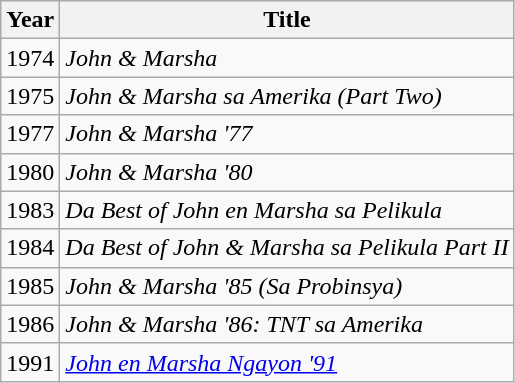<table class="wikitable">
<tr>
<th>Year</th>
<th>Title</th>
</tr>
<tr>
<td>1974</td>
<td><em>John & Marsha</em> </td>
</tr>
<tr>
<td>1975</td>
<td><em>John & Marsha sa Amerika (Part Two)</em></td>
</tr>
<tr>
<td>1977</td>
<td><em>John & Marsha '77</em></td>
</tr>
<tr>
<td>1980</td>
<td><em>John & Marsha '80</em></td>
</tr>
<tr>
<td>1983</td>
<td><em>Da Best of John en Marsha sa Pelikula</em></td>
</tr>
<tr>
<td>1984</td>
<td><em>Da Best of John & Marsha sa Pelikula Part II</em></td>
</tr>
<tr>
<td>1985</td>
<td><em>John & Marsha '85 (Sa Probinsya)</em></td>
</tr>
<tr>
<td>1986</td>
<td><em>John & Marsha '86:  TNT sa Amerika</em></td>
</tr>
<tr>
<td>1991</td>
<td><em><a href='#'>John en Marsha Ngayon '91</a></em> </td>
</tr>
</table>
